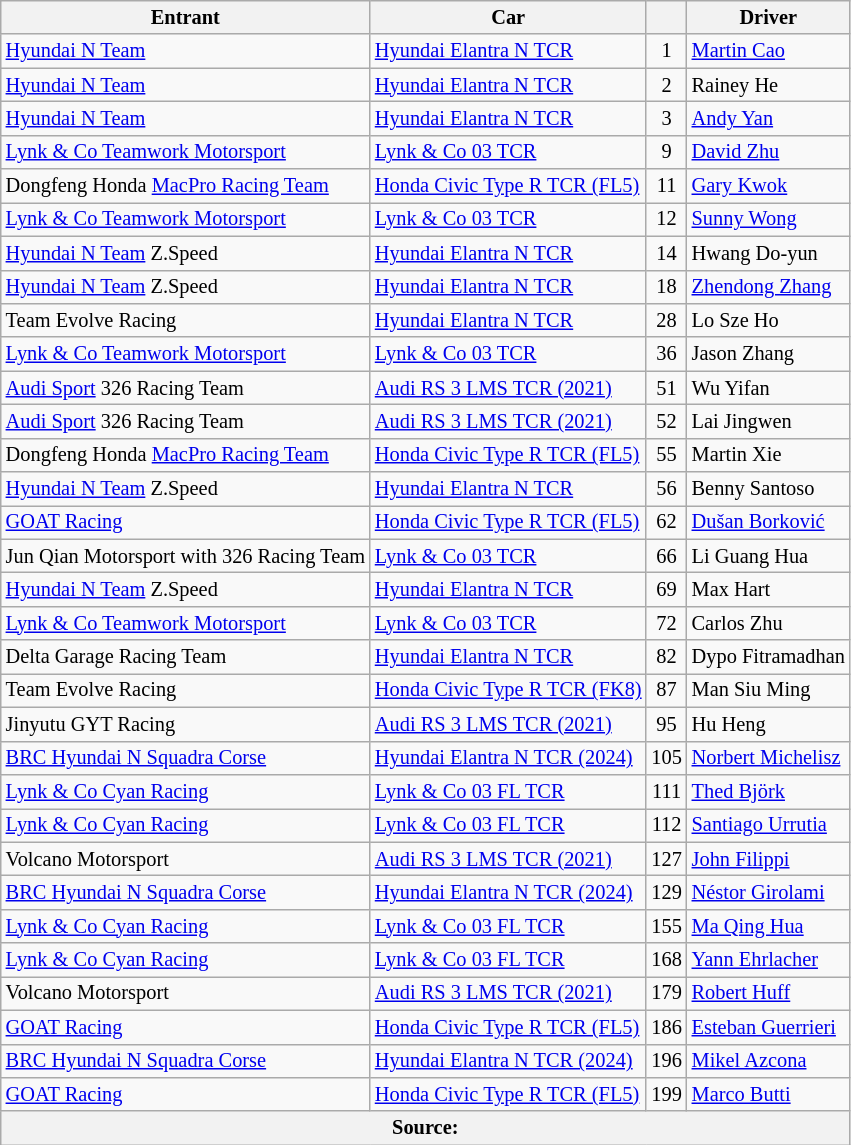<table class="wikitable" style="font-size: 85%;">
<tr>
<th>Entrant</th>
<th>Car</th>
<th></th>
<th>Driver</th>
</tr>
<tr>
<td> <a href='#'>Hyundai N Team</a></td>
<td><a href='#'>Hyundai Elantra N TCR</a></td>
<td align="center">1</td>
<td> <a href='#'>Martin Cao</a></td>
</tr>
<tr>
<td> <a href='#'>Hyundai N Team</a></td>
<td><a href='#'>Hyundai Elantra N TCR</a></td>
<td align="center">2</td>
<td> Rainey He</td>
</tr>
<tr>
<td> <a href='#'>Hyundai N Team</a></td>
<td><a href='#'>Hyundai Elantra N TCR</a></td>
<td align="center">3</td>
<td> <a href='#'>Andy Yan</a></td>
</tr>
<tr>
<td> <a href='#'>Lynk & Co Teamwork Motorsport</a></td>
<td><a href='#'>Lynk & Co 03 TCR</a></td>
<td align="center">9</td>
<td> <a href='#'>David Zhu</a></td>
</tr>
<tr>
<td> Dongfeng Honda <a href='#'>MacPro Racing Team</a></td>
<td><a href='#'>Honda Civic Type R TCR (FL5)</a></td>
<td align="center">11</td>
<td> <a href='#'>Gary Kwok</a></td>
</tr>
<tr>
<td> <a href='#'>Lynk & Co Teamwork Motorsport</a></td>
<td><a href='#'>Lynk & Co 03 TCR</a></td>
<td align="center">12</td>
<td> <a href='#'>Sunny Wong</a></td>
</tr>
<tr>
<td> <a href='#'>Hyundai N Team</a> Z.Speed</td>
<td><a href='#'>Hyundai Elantra N TCR</a></td>
<td align="center">14</td>
<td> Hwang Do-yun</td>
</tr>
<tr>
<td> <a href='#'>Hyundai N Team</a> Z.Speed</td>
<td><a href='#'>Hyundai Elantra N TCR</a></td>
<td align="center">18</td>
<td> <a href='#'>Zhendong Zhang</a></td>
</tr>
<tr>
<td> Team Evolve Racing</td>
<td><a href='#'>Hyundai Elantra N TCR</a></td>
<td align="center">28</td>
<td> Lo Sze Ho</td>
</tr>
<tr>
<td> <a href='#'>Lynk & Co Teamwork Motorsport</a></td>
<td><a href='#'>Lynk & Co 03 TCR</a></td>
<td align="center">36</td>
<td> Jason Zhang</td>
</tr>
<tr>
<td> <a href='#'>Audi Sport</a> 326 Racing Team</td>
<td><a href='#'>Audi RS 3 LMS TCR (2021)</a></td>
<td align="center">51</td>
<td> Wu Yifan</td>
</tr>
<tr>
<td> <a href='#'>Audi Sport</a> 326 Racing Team</td>
<td><a href='#'>Audi RS 3 LMS TCR (2021)</a></td>
<td align="center">52</td>
<td> Lai Jingwen</td>
</tr>
<tr>
<td> Dongfeng Honda <a href='#'>MacPro Racing Team</a></td>
<td><a href='#'>Honda Civic Type R TCR (FL5)</a></td>
<td align="center">55</td>
<td> Martin Xie</td>
</tr>
<tr>
<td> <a href='#'>Hyundai N Team</a> Z.Speed</td>
<td><a href='#'>Hyundai Elantra N TCR</a></td>
<td align="center">56</td>
<td> Benny Santoso</td>
</tr>
<tr>
<td> <a href='#'>GOAT Racing</a></td>
<td><a href='#'>Honda Civic Type R TCR (FL5)</a></td>
<td align="center">62</td>
<td> <a href='#'>Dušan Borković</a></td>
</tr>
<tr>
<td> Jun Qian Motorsport with 326 Racing Team</td>
<td><a href='#'>Lynk & Co 03 TCR</a></td>
<td align="center">66</td>
<td> Li Guang Hua</td>
</tr>
<tr>
<td> <a href='#'>Hyundai N Team</a> Z.Speed</td>
<td><a href='#'>Hyundai Elantra N TCR</a></td>
<td align="center">69</td>
<td> Max Hart</td>
</tr>
<tr>
<td> <a href='#'>Lynk & Co Teamwork Motorsport</a></td>
<td><a href='#'>Lynk & Co 03 TCR</a></td>
<td align="center">72</td>
<td> Carlos Zhu</td>
</tr>
<tr>
<td> Delta Garage Racing Team</td>
<td><a href='#'>Hyundai Elantra N TCR</a></td>
<td align="center">82</td>
<td> Dypo Fitramadhan</td>
</tr>
<tr>
<td> Team Evolve Racing</td>
<td><a href='#'>Honda Civic Type R TCR (FK8)</a></td>
<td align="center">87</td>
<td> Man Siu Ming</td>
</tr>
<tr>
<td> Jinyutu GYT Racing</td>
<td><a href='#'>Audi RS 3 LMS TCR (2021)</a></td>
<td align="center">95</td>
<td> Hu Heng</td>
</tr>
<tr>
<td> <a href='#'>BRC Hyundai N Squadra Corse</a></td>
<td><a href='#'>Hyundai Elantra N TCR (2024)</a></td>
<td align="center">105</td>
<td> <a href='#'>Norbert Michelisz</a></td>
</tr>
<tr>
<td> <a href='#'>Lynk & Co Cyan Racing</a></td>
<td><a href='#'>Lynk & Co 03 FL TCR</a></td>
<td align="center">111</td>
<td> <a href='#'>Thed Björk</a></td>
</tr>
<tr>
<td> <a href='#'>Lynk & Co Cyan Racing</a></td>
<td><a href='#'>Lynk & Co 03 FL TCR</a></td>
<td align="center">112</td>
<td> <a href='#'>Santiago Urrutia</a></td>
</tr>
<tr>
<td> Volcano Motorsport</td>
<td><a href='#'>Audi RS 3 LMS TCR (2021)</a></td>
<td align="center">127</td>
<td> <a href='#'>John Filippi</a></td>
</tr>
<tr>
<td> <a href='#'>BRC Hyundai N Squadra Corse</a></td>
<td><a href='#'>Hyundai Elantra N TCR (2024)</a></td>
<td align="center">129</td>
<td> <a href='#'>Néstor Girolami</a></td>
</tr>
<tr>
<td> <a href='#'>Lynk & Co Cyan Racing</a></td>
<td><a href='#'>Lynk & Co 03 FL TCR</a></td>
<td align="center">155</td>
<td> <a href='#'>Ma Qing Hua</a></td>
</tr>
<tr>
<td> <a href='#'>Lynk & Co Cyan Racing</a></td>
<td><a href='#'>Lynk & Co 03 FL TCR</a></td>
<td align="center">168</td>
<td> <a href='#'>Yann Ehrlacher</a></td>
</tr>
<tr>
<td> Volcano Motorsport</td>
<td><a href='#'>Audi RS 3 LMS TCR (2021)</a></td>
<td align="center">179</td>
<td> <a href='#'>Robert Huff</a></td>
</tr>
<tr>
<td> <a href='#'>GOAT Racing</a></td>
<td><a href='#'>Honda Civic Type R TCR (FL5)</a></td>
<td align="center">186</td>
<td> <a href='#'>Esteban Guerrieri</a></td>
</tr>
<tr>
<td> <a href='#'>BRC Hyundai N Squadra Corse</a></td>
<td><a href='#'>Hyundai Elantra N TCR (2024)</a></td>
<td align="center">196</td>
<td> <a href='#'>Mikel Azcona</a></td>
</tr>
<tr>
<td> <a href='#'>GOAT Racing</a></td>
<td><a href='#'>Honda Civic Type R TCR (FL5)</a></td>
<td align="center">199</td>
<td> <a href='#'>Marco Butti</a></td>
</tr>
<tr>
<th colspan="7">Source:</th>
</tr>
</table>
